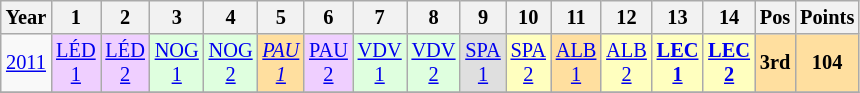<table class="wikitable" style="text-align:center; font-size:85%">
<tr>
<th>Year</th>
<th>1</th>
<th>2</th>
<th>3</th>
<th>4</th>
<th>5</th>
<th>6</th>
<th>7</th>
<th>8</th>
<th>9</th>
<th>10</th>
<th>11</th>
<th>12</th>
<th>13</th>
<th>14</th>
<th>Pos</th>
<th>Points</th>
</tr>
<tr>
<td><a href='#'>2011</a></td>
<td style="background:#EFCFFF;"><a href='#'>LÉD<br>1</a><br></td>
<td style="background:#EFCFFF;"><a href='#'>LÉD<br>2</a><br></td>
<td style="background:#DFFFDF;"><a href='#'>NOG<br>1</a><br></td>
<td style="background:#DFFFDF;"><a href='#'>NOG<br>2</a><br></td>
<td style="background:#FFDF9F;"><em><a href='#'>PAU<br>1</a></em><br></td>
<td style="background:#EFCFFF;"><a href='#'>PAU<br>2</a><br></td>
<td style="background:#DFFFDF;"><a href='#'>VDV<br>1</a><br></td>
<td style="background:#DFFFDF;"><a href='#'>VDV<br>2</a><br></td>
<td style="background:#DFDFDF;"><a href='#'>SPA<br>1</a><br></td>
<td style="background:#FFFFBF;"><a href='#'>SPA<br>2</a><br></td>
<td style="background:#FFDF9F;"><a href='#'>ALB<br>1</a><br></td>
<td style="background:#FFFFBF;"><a href='#'>ALB<br>2</a><br></td>
<td style="background:#FFFFBF;"><strong><a href='#'>LEC<br>1</a></strong><br></td>
<td style="background:#FFFFBF;"><strong><a href='#'>LEC<br>2</a></strong><br></td>
<th style="background:#FFDF9F;">3rd</th>
<th style="background:#FFDF9F;">104</th>
</tr>
<tr>
</tr>
</table>
